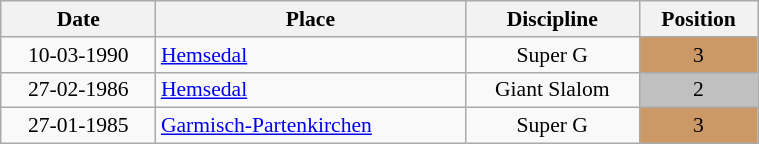<table class="wikitable" width=40% style="font-size:90%; text-align:center;">
<tr>
<th>Date</th>
<th>Place</th>
<th>Discipline</th>
<th>Position</th>
</tr>
<tr>
<td>10-03-1990</td>
<td align=left> <a href='#'>Hemsedal</a></td>
<td>Super G</td>
<td bgcolor=cc9966>3</td>
</tr>
<tr>
<td>27-02-1986</td>
<td align=left> <a href='#'>Hemsedal</a></td>
<td>Giant Slalom</td>
<td bgcolor=silver>2</td>
</tr>
<tr>
<td>27-01-1985</td>
<td align=left> <a href='#'>Garmisch-Partenkirchen</a></td>
<td>Super G</td>
<td bgcolor=cc9966>3</td>
</tr>
</table>
